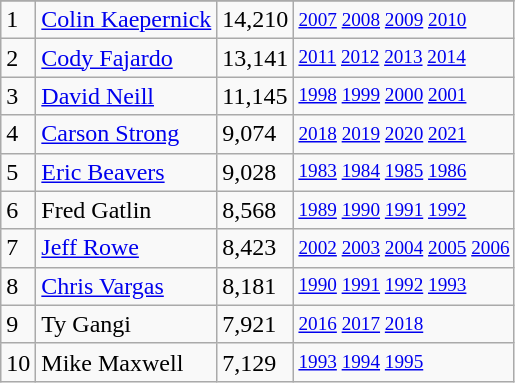<table class="wikitable">
<tr>
</tr>
<tr>
<td>1</td>
<td><a href='#'>Colin Kaepernick</a></td>
<td><abbr>14,210</abbr></td>
<td style="font-size:80%;"><a href='#'>2007</a> <a href='#'>2008</a> <a href='#'>2009</a> <a href='#'>2010</a></td>
</tr>
<tr>
<td>2</td>
<td><a href='#'>Cody Fajardo</a></td>
<td><abbr>13,141</abbr></td>
<td style="font-size:80%;"><a href='#'>2011</a> <a href='#'>2012</a> <a href='#'>2013</a> <a href='#'>2014</a></td>
</tr>
<tr>
<td>3</td>
<td><a href='#'>David Neill</a></td>
<td><abbr>11,145</abbr></td>
<td style="font-size:80%;"><a href='#'>1998</a> <a href='#'>1999</a> <a href='#'>2000</a> <a href='#'>2001</a></td>
</tr>
<tr>
<td>4</td>
<td><a href='#'>Carson Strong</a></td>
<td><abbr>9,074</abbr></td>
<td style="font-size:80%;"><a href='#'>2018</a> <a href='#'>2019</a> <a href='#'>2020</a> <a href='#'>2021</a></td>
</tr>
<tr>
<td>5</td>
<td><a href='#'>Eric Beavers</a></td>
<td><abbr>9,028</abbr></td>
<td style="font-size:80%;"><a href='#'>1983</a> <a href='#'>1984</a> <a href='#'>1985</a> <a href='#'>1986</a></td>
</tr>
<tr>
<td>6</td>
<td>Fred Gatlin</td>
<td><abbr>8,568</abbr></td>
<td style="font-size:80%;"><a href='#'>1989</a> <a href='#'>1990</a> <a href='#'>1991</a> <a href='#'>1992</a></td>
</tr>
<tr>
<td>7</td>
<td><a href='#'>Jeff Rowe</a></td>
<td><abbr>8,423</abbr></td>
<td style="font-size:80%;"><a href='#'>2002</a> <a href='#'>2003</a> <a href='#'>2004</a> <a href='#'>2005</a> <a href='#'>2006</a></td>
</tr>
<tr>
<td>8</td>
<td><a href='#'>Chris Vargas</a></td>
<td><abbr>8,181</abbr></td>
<td style="font-size:80%;"><a href='#'>1990</a> <a href='#'>1991</a> <a href='#'>1992</a> <a href='#'>1993</a></td>
</tr>
<tr>
<td>9</td>
<td>Ty Gangi</td>
<td><abbr>7,921</abbr></td>
<td style="font-size:80%;"><a href='#'>2016</a> <a href='#'>2017</a> <a href='#'>2018</a></td>
</tr>
<tr>
<td>10</td>
<td>Mike Maxwell</td>
<td><abbr>7,129</abbr></td>
<td style="font-size:80%;"><a href='#'>1993</a> <a href='#'>1994</a> <a href='#'>1995</a></td>
</tr>
</table>
